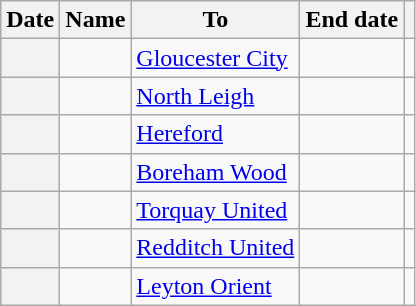<table class="wikitable sortable plainrowheaders">
<tr>
<th scope=col>Date</th>
<th scope=col>Name</th>
<th scope=col>To</th>
<th scope=col>End date</th>
<th scope=col class=unsortable></th>
</tr>
<tr>
<th scope=row></th>
<td></td>
<td><a href='#'>Gloucester City</a></td>
<td></td>
<td style="text-align:center;"></td>
</tr>
<tr>
<th scope=row></th>
<td></td>
<td><a href='#'>North Leigh</a></td>
<td></td>
<td style="text-align:center;"></td>
</tr>
<tr>
<th scope=row></th>
<td></td>
<td><a href='#'>Hereford</a></td>
<td></td>
<td style="text-align:center;"></td>
</tr>
<tr>
<th scope=row></th>
<td></td>
<td><a href='#'>Boreham Wood</a></td>
<td></td>
<td style="text-align:center;"></td>
</tr>
<tr>
<th scope=row></th>
<td></td>
<td><a href='#'>Torquay United</a></td>
<td></td>
<td style="text-align:center;"></td>
</tr>
<tr>
<th scope=row></th>
<td></td>
<td><a href='#'>Redditch United</a></td>
<td></td>
<td style="text-align:center;"></td>
</tr>
<tr>
<th scope=row></th>
<td></td>
<td><a href='#'>Leyton Orient</a></td>
<td></td>
<td style="text-align:center;"></td>
</tr>
</table>
